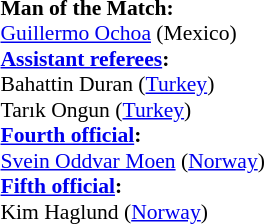<table style="width:50%; font-size:90%;">
<tr>
<td><br><strong>Man of the Match:</strong>
<br><a href='#'>Guillermo Ochoa</a> (Mexico)<br><strong><a href='#'>Assistant referees</a>:</strong>
<br>Bahattin Duran (<a href='#'>Turkey</a>)
<br>Tarık Ongun (<a href='#'>Turkey</a>)
<br><strong><a href='#'>Fourth official</a>:</strong>
<br><a href='#'>Svein Oddvar Moen</a> (<a href='#'>Norway</a>)
<br><strong><a href='#'>Fifth official</a>:</strong>
<br>Kim Haglund (<a href='#'>Norway</a>)</td>
</tr>
</table>
